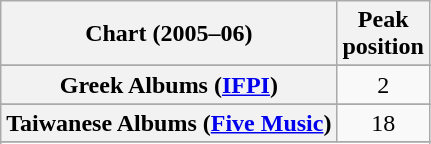<table class="wikitable sortable plainrowheaders" style="text-align:center">
<tr>
<th scope="col">Chart (2005–06)</th>
<th scope="col">Peak<br>position</th>
</tr>
<tr>
</tr>
<tr>
</tr>
<tr>
</tr>
<tr>
</tr>
<tr>
</tr>
<tr>
</tr>
<tr>
</tr>
<tr>
</tr>
<tr>
</tr>
<tr>
<th scope="row">Greek Albums (<a href='#'>IFPI</a>)</th>
<td align="center">2</td>
</tr>
<tr>
</tr>
<tr>
</tr>
<tr>
</tr>
<tr>
</tr>
<tr>
</tr>
<tr>
</tr>
<tr>
</tr>
<tr>
<th scope="row">Taiwanese Albums (<a href='#'>Five Music</a>)</th>
<td style="text-align:center;">18</td>
</tr>
<tr>
</tr>
<tr>
</tr>
<tr>
</tr>
</table>
